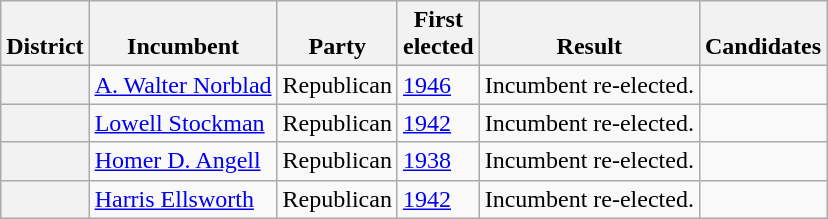<table class=wikitable>
<tr valign=bottom>
<th>District</th>
<th>Incumbent</th>
<th>Party</th>
<th>First<br>elected</th>
<th>Result</th>
<th>Candidates</th>
</tr>
<tr>
<th></th>
<td><a href='#'>A. Walter Norblad</a></td>
<td>Republican</td>
<td><a href='#'>1946</a></td>
<td>Incumbent re-elected.</td>
<td nowrap></td>
</tr>
<tr>
<th></th>
<td><a href='#'>Lowell Stockman</a></td>
<td>Republican</td>
<td><a href='#'>1942</a></td>
<td>Incumbent re-elected.</td>
<td nowrap></td>
</tr>
<tr>
<th></th>
<td><a href='#'>Homer D. Angell</a></td>
<td>Republican</td>
<td><a href='#'>1938</a></td>
<td>Incumbent re-elected.</td>
<td nowrap></td>
</tr>
<tr>
<th></th>
<td><a href='#'>Harris Ellsworth</a></td>
<td>Republican</td>
<td><a href='#'>1942</a></td>
<td>Incumbent re-elected.</td>
<td nowrap></td>
</tr>
</table>
